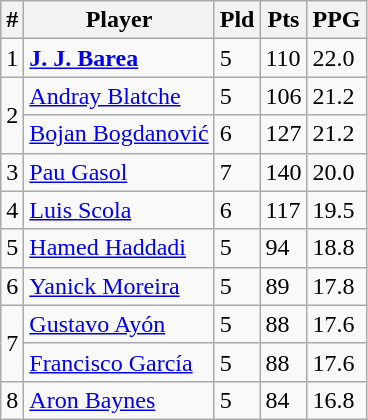<table class=wikitable>
<tr>
<th>#</th>
<th>Player</th>
<th>Pld</th>
<th>Pts</th>
<th>PPG</th>
</tr>
<tr>
<td>1</td>
<td> <strong><a href='#'>J. J. Barea</a></strong></td>
<td>5</td>
<td>110</td>
<td>22.0</td>
</tr>
<tr>
<td rowspan=2>2</td>
<td> <a href='#'>Andray Blatche</a></td>
<td>5</td>
<td>106</td>
<td>21.2</td>
</tr>
<tr>
<td> <a href='#'>Bojan Bogdanović</a></td>
<td>6</td>
<td>127</td>
<td>21.2</td>
</tr>
<tr>
<td>3</td>
<td> <a href='#'>Pau Gasol</a></td>
<td>7</td>
<td>140</td>
<td>20.0</td>
</tr>
<tr>
<td>4</td>
<td> <a href='#'>Luis Scola</a></td>
<td>6</td>
<td>117</td>
<td>19.5</td>
</tr>
<tr>
<td>5</td>
<td> <a href='#'>Hamed Haddadi</a></td>
<td>5</td>
<td>94</td>
<td>18.8</td>
</tr>
<tr>
<td>6</td>
<td> <a href='#'>Yanick Moreira</a></td>
<td>5</td>
<td>89</td>
<td>17.8</td>
</tr>
<tr>
<td rowspan=2>7</td>
<td> <a href='#'>Gustavo Ayón</a></td>
<td>5</td>
<td>88</td>
<td>17.6</td>
</tr>
<tr>
<td> <a href='#'>Francisco García</a></td>
<td>5</td>
<td>88</td>
<td>17.6</td>
</tr>
<tr>
<td>8</td>
<td> <a href='#'>Aron Baynes</a></td>
<td>5</td>
<td>84</td>
<td>16.8</td>
</tr>
</table>
